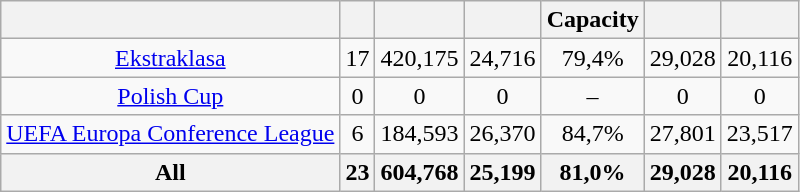<table class="wikitable sortable" style="text-align: center;">
<tr>
<th></th>
<th></th>
<th></th>
<th></th>
<th><strong>Capacity</strong></th>
<th></th>
<th></th>
</tr>
<tr>
<td><a href='#'>Ekstraklasa</a></td>
<td>17</td>
<td>420,175</td>
<td>24,716</td>
<td>79,4%</td>
<td>29,028</td>
<td>20,116</td>
</tr>
<tr>
<td><a href='#'>Polish Cup</a></td>
<td>0</td>
<td>0</td>
<td>0</td>
<td>–</td>
<td>0</td>
<td>0</td>
</tr>
<tr>
<td><a href='#'>UEFA Europa Conference League</a></td>
<td>6</td>
<td>184,593</td>
<td>26,370</td>
<td>84,7%</td>
<td>27,801</td>
<td>23,517</td>
</tr>
<tr>
<th>All</th>
<th>23</th>
<th>604,768</th>
<th>25,199</th>
<th>81,0%</th>
<th>29,028</th>
<th>20,116</th>
</tr>
</table>
